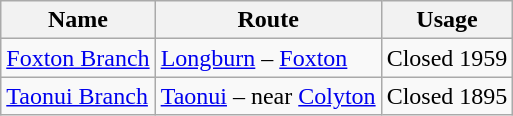<table class="wikitable">
<tr>
<th>Name</th>
<th>Route</th>
<th>Usage</th>
</tr>
<tr>
<td><a href='#'>Foxton Branch</a></td>
<td><a href='#'>Longburn</a> – <a href='#'>Foxton</a></td>
<td>Closed 1959</td>
</tr>
<tr>
<td><a href='#'>Taonui Branch</a></td>
<td><a href='#'>Taonui</a> – near <a href='#'>Colyton</a></td>
<td>Closed 1895</td>
</tr>
</table>
